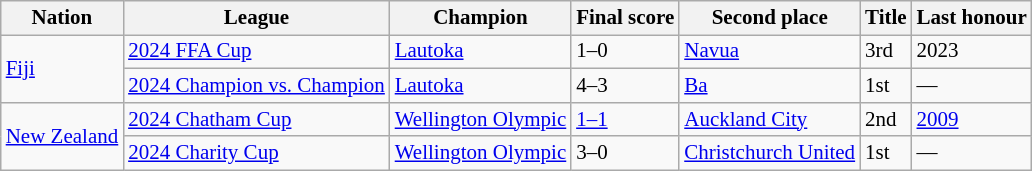<table class=wikitable style="font-size:14px">
<tr>
<th>Nation</th>
<th>League</th>
<th>Champion</th>
<th>Final score</th>
<th>Second place</th>
<th data-sort-type="number">Title</th>
<th>Last honour</th>
</tr>
<tr>
<td align=left rowspan=2> <a href='#'>Fiji</a></td>
<td align=left><a href='#'>2024 FFA Cup</a></td>
<td><a href='#'>Lautoka</a></td>
<td>1–0</td>
<td><a href='#'>Navua</a></td>
<td>3rd</td>
<td>2023</td>
</tr>
<tr>
<td align=left><a href='#'>2024 Champion vs. Champion</a></td>
<td><a href='#'>Lautoka</a></td>
<td>4–3</td>
<td><a href='#'>Ba</a></td>
<td>1st</td>
<td>—</td>
</tr>
<tr>
<td align=left rowspan= 2> <a href='#'>New Zealand</a></td>
<td align=left><a href='#'>2024 Chatham Cup</a></td>
<td><a href='#'>Wellington Olympic</a></td>
<td><a href='#'>1–1</a> </td>
<td><a href='#'>Auckland City</a></td>
<td>2nd</td>
<td><a href='#'>2009</a></td>
</tr>
<tr>
<td align=left><a href='#'>2024 Charity Cup</a></td>
<td><a href='#'>Wellington Olympic</a></td>
<td>3–0</td>
<td><a href='#'>Christchurch United</a></td>
<td>1st</td>
<td>—</td>
</tr>
</table>
